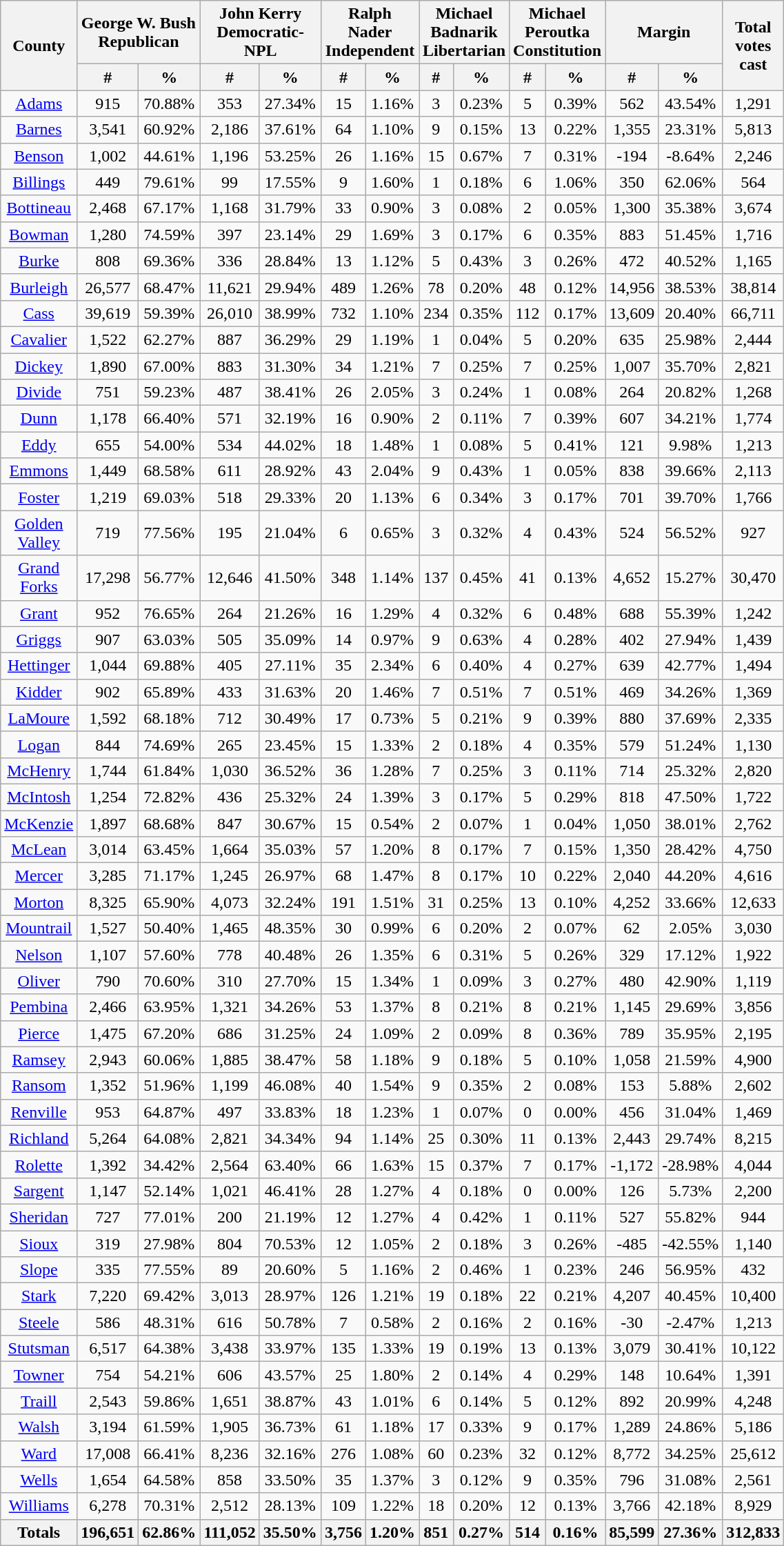<table width="60%" class="wikitable sortable">
<tr>
<th rowspan="2">County</th>
<th colspan="2">George W. Bush<br>Republican</th>
<th colspan="2">John Kerry<br>Democratic-NPL</th>
<th colspan="2">Ralph Nader<br>Independent</th>
<th colspan="2">Michael Badnarik <br>Libertarian</th>
<th colspan="2">Michael Peroutka <br>Constitution</th>
<th colspan="2">Margin</th>
<th rowspan="2">Total votes cast</th>
</tr>
<tr style="text-align:center;">
<th data-sort-type="number">#</th>
<th data-sort-type="number">%</th>
<th data-sort-type="number">#</th>
<th data-sort-type="number">%</th>
<th data-sort-type="number">#</th>
<th data-sort-type="number">%</th>
<th data-sort-type="number">#</th>
<th data-sort-type="number">%</th>
<th data-sort-type="number">#</th>
<th data-sort-type="number">%</th>
<th data-sort-type="number">#</th>
<th data-sort-type="number">%</th>
</tr>
<tr style="text-align:center;">
<td><a href='#'>Adams</a></td>
<td>915</td>
<td>70.88%</td>
<td>353</td>
<td>27.34%</td>
<td>15</td>
<td>1.16%</td>
<td>3</td>
<td>0.23%</td>
<td>5</td>
<td>0.39%</td>
<td>562</td>
<td>43.54%</td>
<td>1,291</td>
</tr>
<tr style="text-align:center;">
<td><a href='#'>Barnes</a></td>
<td>3,541</td>
<td>60.92%</td>
<td>2,186</td>
<td>37.61%</td>
<td>64</td>
<td>1.10%</td>
<td>9</td>
<td>0.15%</td>
<td>13</td>
<td>0.22%</td>
<td>1,355</td>
<td>23.31%</td>
<td>5,813</td>
</tr>
<tr style="text-align:center;">
<td><a href='#'>Benson</a></td>
<td>1,002</td>
<td>44.61%</td>
<td>1,196</td>
<td>53.25%</td>
<td>26</td>
<td>1.16%</td>
<td>15</td>
<td>0.67%</td>
<td>7</td>
<td>0.31%</td>
<td>-194</td>
<td>-8.64%</td>
<td>2,246</td>
</tr>
<tr style="text-align:center;">
<td><a href='#'>Billings</a></td>
<td>449</td>
<td>79.61%</td>
<td>99</td>
<td>17.55%</td>
<td>9</td>
<td>1.60%</td>
<td>1</td>
<td>0.18%</td>
<td>6</td>
<td>1.06%</td>
<td>350</td>
<td>62.06%</td>
<td>564</td>
</tr>
<tr style="text-align:center;">
<td><a href='#'>Bottineau</a></td>
<td>2,468</td>
<td>67.17%</td>
<td>1,168</td>
<td>31.79%</td>
<td>33</td>
<td>0.90%</td>
<td>3</td>
<td>0.08%</td>
<td>2</td>
<td>0.05%</td>
<td>1,300</td>
<td>35.38%</td>
<td>3,674</td>
</tr>
<tr style="text-align:center;">
<td><a href='#'>Bowman</a></td>
<td>1,280</td>
<td>74.59%</td>
<td>397</td>
<td>23.14%</td>
<td>29</td>
<td>1.69%</td>
<td>3</td>
<td>0.17%</td>
<td>6</td>
<td>0.35%</td>
<td>883</td>
<td>51.45%</td>
<td>1,716</td>
</tr>
<tr style="text-align:center;">
<td><a href='#'>Burke</a></td>
<td>808</td>
<td>69.36%</td>
<td>336</td>
<td>28.84%</td>
<td>13</td>
<td>1.12%</td>
<td>5</td>
<td>0.43%</td>
<td>3</td>
<td>0.26%</td>
<td>472</td>
<td>40.52%</td>
<td>1,165</td>
</tr>
<tr style="text-align:center;">
<td><a href='#'>Burleigh</a></td>
<td>26,577</td>
<td>68.47%</td>
<td>11,621</td>
<td>29.94%</td>
<td>489</td>
<td>1.26%</td>
<td>78</td>
<td>0.20%</td>
<td>48</td>
<td>0.12%</td>
<td>14,956</td>
<td>38.53%</td>
<td>38,814</td>
</tr>
<tr style="text-align:center;">
<td><a href='#'>Cass</a></td>
<td>39,619</td>
<td>59.39%</td>
<td>26,010</td>
<td>38.99%</td>
<td>732</td>
<td>1.10%</td>
<td>234</td>
<td>0.35%</td>
<td>112</td>
<td>0.17%</td>
<td>13,609</td>
<td>20.40%</td>
<td>66,711</td>
</tr>
<tr style="text-align:center;">
<td><a href='#'>Cavalier</a></td>
<td>1,522</td>
<td>62.27%</td>
<td>887</td>
<td>36.29%</td>
<td>29</td>
<td>1.19%</td>
<td>1</td>
<td>0.04%</td>
<td>5</td>
<td>0.20%</td>
<td>635</td>
<td>25.98%</td>
<td>2,444</td>
</tr>
<tr style="text-align:center;">
<td><a href='#'>Dickey</a></td>
<td>1,890</td>
<td>67.00%</td>
<td>883</td>
<td>31.30%</td>
<td>34</td>
<td>1.21%</td>
<td>7</td>
<td>0.25%</td>
<td>7</td>
<td>0.25%</td>
<td>1,007</td>
<td>35.70%</td>
<td>2,821</td>
</tr>
<tr style="text-align:center;">
<td><a href='#'>Divide</a></td>
<td>751</td>
<td>59.23%</td>
<td>487</td>
<td>38.41%</td>
<td>26</td>
<td>2.05%</td>
<td>3</td>
<td>0.24%</td>
<td>1</td>
<td>0.08%</td>
<td>264</td>
<td>20.82%</td>
<td>1,268</td>
</tr>
<tr style="text-align:center;">
<td><a href='#'>Dunn</a></td>
<td>1,178</td>
<td>66.40%</td>
<td>571</td>
<td>32.19%</td>
<td>16</td>
<td>0.90%</td>
<td>2</td>
<td>0.11%</td>
<td>7</td>
<td>0.39%</td>
<td>607</td>
<td>34.21%</td>
<td>1,774</td>
</tr>
<tr style="text-align:center;">
<td><a href='#'>Eddy</a></td>
<td>655</td>
<td>54.00%</td>
<td>534</td>
<td>44.02%</td>
<td>18</td>
<td>1.48%</td>
<td>1</td>
<td>0.08%</td>
<td>5</td>
<td>0.41%</td>
<td>121</td>
<td>9.98%</td>
<td>1,213</td>
</tr>
<tr style="text-align:center;">
<td><a href='#'>Emmons</a></td>
<td>1,449</td>
<td>68.58%</td>
<td>611</td>
<td>28.92%</td>
<td>43</td>
<td>2.04%</td>
<td>9</td>
<td>0.43%</td>
<td>1</td>
<td>0.05%</td>
<td>838</td>
<td>39.66%</td>
<td>2,113</td>
</tr>
<tr style="text-align:center;">
<td><a href='#'>Foster</a></td>
<td>1,219</td>
<td>69.03%</td>
<td>518</td>
<td>29.33%</td>
<td>20</td>
<td>1.13%</td>
<td>6</td>
<td>0.34%</td>
<td>3</td>
<td>0.17%</td>
<td>701</td>
<td>39.70%</td>
<td>1,766</td>
</tr>
<tr style="text-align:center;">
<td><a href='#'>Golden Valley</a></td>
<td>719</td>
<td>77.56%</td>
<td>195</td>
<td>21.04%</td>
<td>6</td>
<td>0.65%</td>
<td>3</td>
<td>0.32%</td>
<td>4</td>
<td>0.43%</td>
<td>524</td>
<td>56.52%</td>
<td>927</td>
</tr>
<tr style="text-align:center;">
<td><a href='#'>Grand Forks</a></td>
<td>17,298</td>
<td>56.77%</td>
<td>12,646</td>
<td>41.50%</td>
<td>348</td>
<td>1.14%</td>
<td>137</td>
<td>0.45%</td>
<td>41</td>
<td>0.13%</td>
<td>4,652</td>
<td>15.27%</td>
<td>30,470</td>
</tr>
<tr style="text-align:center;">
<td><a href='#'>Grant</a></td>
<td>952</td>
<td>76.65%</td>
<td>264</td>
<td>21.26%</td>
<td>16</td>
<td>1.29%</td>
<td>4</td>
<td>0.32%</td>
<td>6</td>
<td>0.48%</td>
<td>688</td>
<td>55.39%</td>
<td>1,242</td>
</tr>
<tr style="text-align:center;">
<td><a href='#'>Griggs</a></td>
<td>907</td>
<td>63.03%</td>
<td>505</td>
<td>35.09%</td>
<td>14</td>
<td>0.97%</td>
<td>9</td>
<td>0.63%</td>
<td>4</td>
<td>0.28%</td>
<td>402</td>
<td>27.94%</td>
<td>1,439</td>
</tr>
<tr style="text-align:center;">
<td><a href='#'>Hettinger</a></td>
<td>1,044</td>
<td>69.88%</td>
<td>405</td>
<td>27.11%</td>
<td>35</td>
<td>2.34%</td>
<td>6</td>
<td>0.40%</td>
<td>4</td>
<td>0.27%</td>
<td>639</td>
<td>42.77%</td>
<td>1,494</td>
</tr>
<tr style="text-align:center;">
<td><a href='#'>Kidder</a></td>
<td>902</td>
<td>65.89%</td>
<td>433</td>
<td>31.63%</td>
<td>20</td>
<td>1.46%</td>
<td>7</td>
<td>0.51%</td>
<td>7</td>
<td>0.51%</td>
<td>469</td>
<td>34.26%</td>
<td>1,369</td>
</tr>
<tr style="text-align:center;">
<td><a href='#'>LaMoure</a></td>
<td>1,592</td>
<td>68.18%</td>
<td>712</td>
<td>30.49%</td>
<td>17</td>
<td>0.73%</td>
<td>5</td>
<td>0.21%</td>
<td>9</td>
<td>0.39%</td>
<td>880</td>
<td>37.69%</td>
<td>2,335</td>
</tr>
<tr style="text-align:center;">
<td><a href='#'>Logan</a></td>
<td>844</td>
<td>74.69%</td>
<td>265</td>
<td>23.45%</td>
<td>15</td>
<td>1.33%</td>
<td>2</td>
<td>0.18%</td>
<td>4</td>
<td>0.35%</td>
<td>579</td>
<td>51.24%</td>
<td>1,130</td>
</tr>
<tr style="text-align:center;">
<td><a href='#'>McHenry</a></td>
<td>1,744</td>
<td>61.84%</td>
<td>1,030</td>
<td>36.52%</td>
<td>36</td>
<td>1.28%</td>
<td>7</td>
<td>0.25%</td>
<td>3</td>
<td>0.11%</td>
<td>714</td>
<td>25.32%</td>
<td>2,820</td>
</tr>
<tr style="text-align:center;">
<td><a href='#'>McIntosh</a></td>
<td>1,254</td>
<td>72.82%</td>
<td>436</td>
<td>25.32%</td>
<td>24</td>
<td>1.39%</td>
<td>3</td>
<td>0.17%</td>
<td>5</td>
<td>0.29%</td>
<td>818</td>
<td>47.50%</td>
<td>1,722</td>
</tr>
<tr style="text-align:center;">
<td><a href='#'>McKenzie</a></td>
<td>1,897</td>
<td>68.68%</td>
<td>847</td>
<td>30.67%</td>
<td>15</td>
<td>0.54%</td>
<td>2</td>
<td>0.07%</td>
<td>1</td>
<td>0.04%</td>
<td>1,050</td>
<td>38.01%</td>
<td>2,762</td>
</tr>
<tr style="text-align:center;">
<td><a href='#'>McLean</a></td>
<td>3,014</td>
<td>63.45%</td>
<td>1,664</td>
<td>35.03%</td>
<td>57</td>
<td>1.20%</td>
<td>8</td>
<td>0.17%</td>
<td>7</td>
<td>0.15%</td>
<td>1,350</td>
<td>28.42%</td>
<td>4,750</td>
</tr>
<tr style="text-align:center;">
<td><a href='#'>Mercer</a></td>
<td>3,285</td>
<td>71.17%</td>
<td>1,245</td>
<td>26.97%</td>
<td>68</td>
<td>1.47%</td>
<td>8</td>
<td>0.17%</td>
<td>10</td>
<td>0.22%</td>
<td>2,040</td>
<td>44.20%</td>
<td>4,616</td>
</tr>
<tr style="text-align:center;">
<td><a href='#'>Morton</a></td>
<td>8,325</td>
<td>65.90%</td>
<td>4,073</td>
<td>32.24%</td>
<td>191</td>
<td>1.51%</td>
<td>31</td>
<td>0.25%</td>
<td>13</td>
<td>0.10%</td>
<td>4,252</td>
<td>33.66%</td>
<td>12,633</td>
</tr>
<tr style="text-align:center;">
<td><a href='#'>Mountrail</a></td>
<td>1,527</td>
<td>50.40%</td>
<td>1,465</td>
<td>48.35%</td>
<td>30</td>
<td>0.99%</td>
<td>6</td>
<td>0.20%</td>
<td>2</td>
<td>0.07%</td>
<td>62</td>
<td>2.05%</td>
<td>3,030</td>
</tr>
<tr style="text-align:center;">
<td><a href='#'>Nelson</a></td>
<td>1,107</td>
<td>57.60%</td>
<td>778</td>
<td>40.48%</td>
<td>26</td>
<td>1.35%</td>
<td>6</td>
<td>0.31%</td>
<td>5</td>
<td>0.26%</td>
<td>329</td>
<td>17.12%</td>
<td>1,922</td>
</tr>
<tr style="text-align:center;">
<td><a href='#'>Oliver</a></td>
<td>790</td>
<td>70.60%</td>
<td>310</td>
<td>27.70%</td>
<td>15</td>
<td>1.34%</td>
<td>1</td>
<td>0.09%</td>
<td>3</td>
<td>0.27%</td>
<td>480</td>
<td>42.90%</td>
<td>1,119</td>
</tr>
<tr style="text-align:center;">
<td><a href='#'>Pembina</a></td>
<td>2,466</td>
<td>63.95%</td>
<td>1,321</td>
<td>34.26%</td>
<td>53</td>
<td>1.37%</td>
<td>8</td>
<td>0.21%</td>
<td>8</td>
<td>0.21%</td>
<td>1,145</td>
<td>29.69%</td>
<td>3,856</td>
</tr>
<tr style="text-align:center;">
<td><a href='#'>Pierce</a></td>
<td>1,475</td>
<td>67.20%</td>
<td>686</td>
<td>31.25%</td>
<td>24</td>
<td>1.09%</td>
<td>2</td>
<td>0.09%</td>
<td>8</td>
<td>0.36%</td>
<td>789</td>
<td>35.95%</td>
<td>2,195</td>
</tr>
<tr style="text-align:center;">
<td><a href='#'>Ramsey</a></td>
<td>2,943</td>
<td>60.06%</td>
<td>1,885</td>
<td>38.47%</td>
<td>58</td>
<td>1.18%</td>
<td>9</td>
<td>0.18%</td>
<td>5</td>
<td>0.10%</td>
<td>1,058</td>
<td>21.59%</td>
<td>4,900</td>
</tr>
<tr style="text-align:center;">
<td><a href='#'>Ransom</a></td>
<td>1,352</td>
<td>51.96%</td>
<td>1,199</td>
<td>46.08%</td>
<td>40</td>
<td>1.54%</td>
<td>9</td>
<td>0.35%</td>
<td>2</td>
<td>0.08%</td>
<td>153</td>
<td>5.88%</td>
<td>2,602</td>
</tr>
<tr style="text-align:center;">
<td><a href='#'>Renville</a></td>
<td>953</td>
<td>64.87%</td>
<td>497</td>
<td>33.83%</td>
<td>18</td>
<td>1.23%</td>
<td>1</td>
<td>0.07%</td>
<td>0</td>
<td>0.00%</td>
<td>456</td>
<td>31.04%</td>
<td>1,469</td>
</tr>
<tr style="text-align:center;">
<td><a href='#'>Richland</a></td>
<td>5,264</td>
<td>64.08%</td>
<td>2,821</td>
<td>34.34%</td>
<td>94</td>
<td>1.14%</td>
<td>25</td>
<td>0.30%</td>
<td>11</td>
<td>0.13%</td>
<td>2,443</td>
<td>29.74%</td>
<td>8,215</td>
</tr>
<tr style="text-align:center;">
<td><a href='#'>Rolette</a></td>
<td>1,392</td>
<td>34.42%</td>
<td>2,564</td>
<td>63.40%</td>
<td>66</td>
<td>1.63%</td>
<td>15</td>
<td>0.37%</td>
<td>7</td>
<td>0.17%</td>
<td>-1,172</td>
<td>-28.98%</td>
<td>4,044</td>
</tr>
<tr style="text-align:center;">
<td><a href='#'>Sargent</a></td>
<td>1,147</td>
<td>52.14%</td>
<td>1,021</td>
<td>46.41%</td>
<td>28</td>
<td>1.27%</td>
<td>4</td>
<td>0.18%</td>
<td>0</td>
<td>0.00%</td>
<td>126</td>
<td>5.73%</td>
<td>2,200</td>
</tr>
<tr style="text-align:center;">
<td><a href='#'>Sheridan</a></td>
<td>727</td>
<td>77.01%</td>
<td>200</td>
<td>21.19%</td>
<td>12</td>
<td>1.27%</td>
<td>4</td>
<td>0.42%</td>
<td>1</td>
<td>0.11%</td>
<td>527</td>
<td>55.82%</td>
<td>944</td>
</tr>
<tr style="text-align:center;">
<td><a href='#'>Sioux</a></td>
<td>319</td>
<td>27.98%</td>
<td>804</td>
<td>70.53%</td>
<td>12</td>
<td>1.05%</td>
<td>2</td>
<td>0.18%</td>
<td>3</td>
<td>0.26%</td>
<td>-485</td>
<td>-42.55%</td>
<td>1,140</td>
</tr>
<tr style="text-align:center;">
<td><a href='#'>Slope</a></td>
<td>335</td>
<td>77.55%</td>
<td>89</td>
<td>20.60%</td>
<td>5</td>
<td>1.16%</td>
<td>2</td>
<td>0.46%</td>
<td>1</td>
<td>0.23%</td>
<td>246</td>
<td>56.95%</td>
<td>432</td>
</tr>
<tr style="text-align:center;">
<td><a href='#'>Stark</a></td>
<td>7,220</td>
<td>69.42%</td>
<td>3,013</td>
<td>28.97%</td>
<td>126</td>
<td>1.21%</td>
<td>19</td>
<td>0.18%</td>
<td>22</td>
<td>0.21%</td>
<td>4,207</td>
<td>40.45%</td>
<td>10,400</td>
</tr>
<tr style="text-align:center;">
<td><a href='#'>Steele</a></td>
<td>586</td>
<td>48.31%</td>
<td>616</td>
<td>50.78%</td>
<td>7</td>
<td>0.58%</td>
<td>2</td>
<td>0.16%</td>
<td>2</td>
<td>0.16%</td>
<td>-30</td>
<td>-2.47%</td>
<td>1,213</td>
</tr>
<tr style="text-align:center;">
<td><a href='#'>Stutsman</a></td>
<td>6,517</td>
<td>64.38%</td>
<td>3,438</td>
<td>33.97%</td>
<td>135</td>
<td>1.33%</td>
<td>19</td>
<td>0.19%</td>
<td>13</td>
<td>0.13%</td>
<td>3,079</td>
<td>30.41%</td>
<td>10,122</td>
</tr>
<tr style="text-align:center;">
<td><a href='#'>Towner</a></td>
<td>754</td>
<td>54.21%</td>
<td>606</td>
<td>43.57%</td>
<td>25</td>
<td>1.80%</td>
<td>2</td>
<td>0.14%</td>
<td>4</td>
<td>0.29%</td>
<td>148</td>
<td>10.64%</td>
<td>1,391</td>
</tr>
<tr style="text-align:center;">
<td><a href='#'>Traill</a></td>
<td>2,543</td>
<td>59.86%</td>
<td>1,651</td>
<td>38.87%</td>
<td>43</td>
<td>1.01%</td>
<td>6</td>
<td>0.14%</td>
<td>5</td>
<td>0.12%</td>
<td>892</td>
<td>20.99%</td>
<td>4,248</td>
</tr>
<tr style="text-align:center;">
<td><a href='#'>Walsh</a></td>
<td>3,194</td>
<td>61.59%</td>
<td>1,905</td>
<td>36.73%</td>
<td>61</td>
<td>1.18%</td>
<td>17</td>
<td>0.33%</td>
<td>9</td>
<td>0.17%</td>
<td>1,289</td>
<td>24.86%</td>
<td>5,186</td>
</tr>
<tr style="text-align:center;">
<td><a href='#'>Ward</a></td>
<td>17,008</td>
<td>66.41%</td>
<td>8,236</td>
<td>32.16%</td>
<td>276</td>
<td>1.08%</td>
<td>60</td>
<td>0.23%</td>
<td>32</td>
<td>0.12%</td>
<td>8,772</td>
<td>34.25%</td>
<td>25,612</td>
</tr>
<tr style="text-align:center;">
<td><a href='#'>Wells</a></td>
<td>1,654</td>
<td>64.58%</td>
<td>858</td>
<td>33.50%</td>
<td>35</td>
<td>1.37%</td>
<td>3</td>
<td>0.12%</td>
<td>9</td>
<td>0.35%</td>
<td>796</td>
<td>31.08%</td>
<td>2,561</td>
</tr>
<tr style="text-align:center;">
<td><a href='#'>Williams</a></td>
<td>6,278</td>
<td>70.31%</td>
<td>2,512</td>
<td>28.13%</td>
<td>109</td>
<td>1.22%</td>
<td>18</td>
<td>0.20%</td>
<td>12</td>
<td>0.13%</td>
<td>3,766</td>
<td>42.18%</td>
<td>8,929</td>
</tr>
<tr>
<th>Totals</th>
<th>196,651</th>
<th>62.86%</th>
<th>111,052</th>
<th>35.50%</th>
<th>3,756</th>
<th>1.20%</th>
<th>851</th>
<th>0.27%</th>
<th>514</th>
<th>0.16%</th>
<th>85,599</th>
<th>27.36%</th>
<th>312,833</th>
</tr>
</table>
